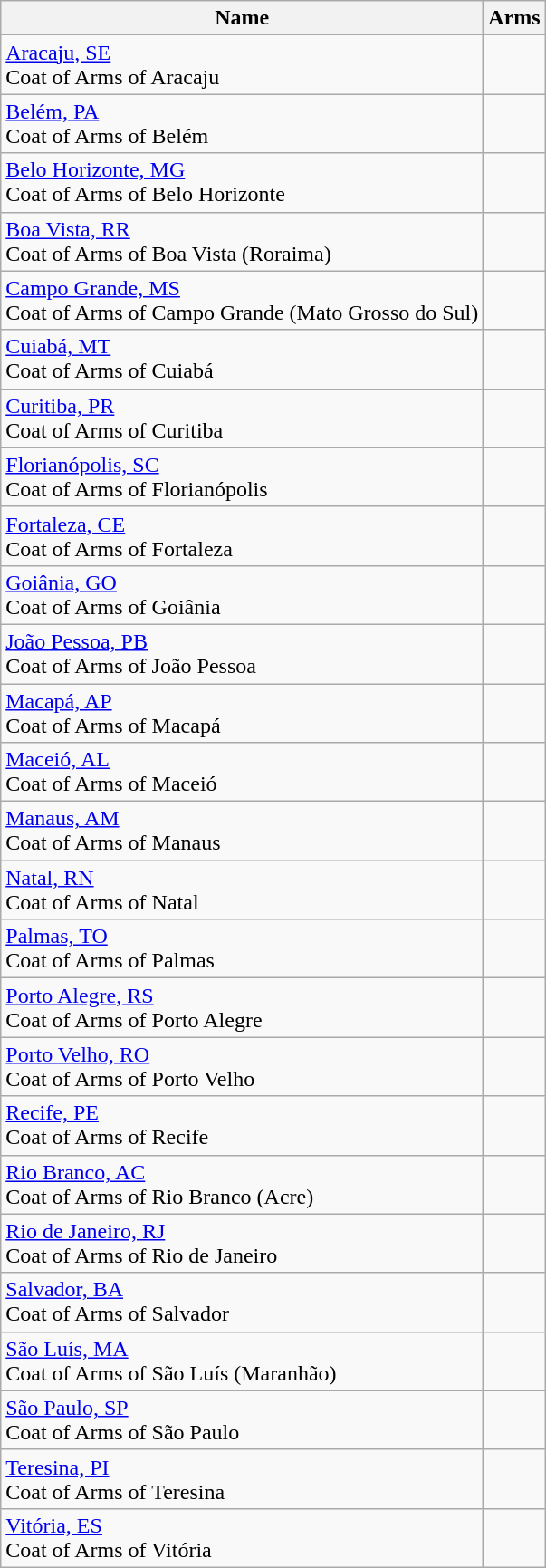<table class="wikitable sortable" style="table-layout:fixed">
<tr>
<th>Name</th>
<th>Arms</th>
</tr>
<tr>
<td><a href='#'>Aracaju, SE</a><br>Coat of Arms of Aracaju</td>
<td></td>
</tr>
<tr>
<td><a href='#'>Belém, PA</a><br>Coat of Arms of Belém</td>
<td></td>
</tr>
<tr>
<td><a href='#'>Belo Horizonte, MG</a><br>Coat of Arms of Belo Horizonte</td>
<td></td>
</tr>
<tr>
<td><a href='#'>Boa Vista, RR</a><br>Coat of Arms of Boa Vista (Roraima)</td>
<td></td>
</tr>
<tr>
<td><a href='#'>Campo Grande, MS</a><br>Coat of Arms of Campo Grande (Mato Grosso do Sul)</td>
<td></td>
</tr>
<tr>
<td><a href='#'>Cuiabá, MT</a><br>Coat of Arms of Cuiabá</td>
<td></td>
</tr>
<tr>
<td><a href='#'>Curitiba, PR</a><br>Coat of Arms of Curitiba</td>
<td></td>
</tr>
<tr>
<td><a href='#'>Florianópolis, SC</a><br>Coat of Arms of Florianópolis</td>
<td></td>
</tr>
<tr>
<td><a href='#'>Fortaleza, CE</a><br>Coat of Arms of Fortaleza</td>
<td></td>
</tr>
<tr>
<td><a href='#'>Goiânia, GO</a><br>Coat of Arms of Goiânia</td>
<td></td>
</tr>
<tr>
<td><a href='#'>João Pessoa, PB</a><br>Coat of Arms of João Pessoa</td>
<td></td>
</tr>
<tr>
<td><a href='#'>Macapá, AP</a><br>Coat of Arms of Macapá</td>
<td></td>
</tr>
<tr>
<td><a href='#'>Maceió, AL</a><br>Coat of Arms of Maceió</td>
<td></td>
</tr>
<tr>
<td><a href='#'>Manaus, AM</a><br>Coat of Arms of Manaus</td>
<td></td>
</tr>
<tr>
<td><a href='#'>Natal, RN</a><br>Coat of Arms of Natal</td>
<td></td>
</tr>
<tr>
<td><a href='#'>Palmas, TO</a><br>Coat of Arms of Palmas</td>
<td></td>
</tr>
<tr>
<td><a href='#'>Porto Alegre, RS</a><br>Coat of Arms of Porto Alegre</td>
<td></td>
</tr>
<tr>
<td><a href='#'>Porto Velho, RO</a><br>Coat of Arms of Porto Velho</td>
<td></td>
</tr>
<tr>
<td><a href='#'>Recife, PE</a><br>Coat of Arms of Recife</td>
<td></td>
</tr>
<tr>
<td><a href='#'>Rio Branco, AC</a><br>Coat of Arms of Rio Branco (Acre)</td>
<td></td>
</tr>
<tr>
<td><a href='#'>Rio de Janeiro, RJ</a><br>Coat of Arms of Rio de Janeiro</td>
<td></td>
</tr>
<tr>
<td><a href='#'>Salvador, BA</a><br>Coat of Arms of Salvador</td>
<td></td>
</tr>
<tr>
<td><a href='#'>São Luís, MA</a><br>Coat of Arms of São Luís (Maranhão)</td>
<td></td>
</tr>
<tr>
<td><a href='#'>São Paulo, SP</a><br>Coat of Arms of São Paulo</td>
<td></td>
</tr>
<tr>
<td><a href='#'>Teresina, PI</a><br>Coat of Arms of Teresina</td>
<td></td>
</tr>
<tr>
<td><a href='#'>Vitória, ES</a><br>Coat of Arms of Vitória</td>
<td></td>
</tr>
</table>
